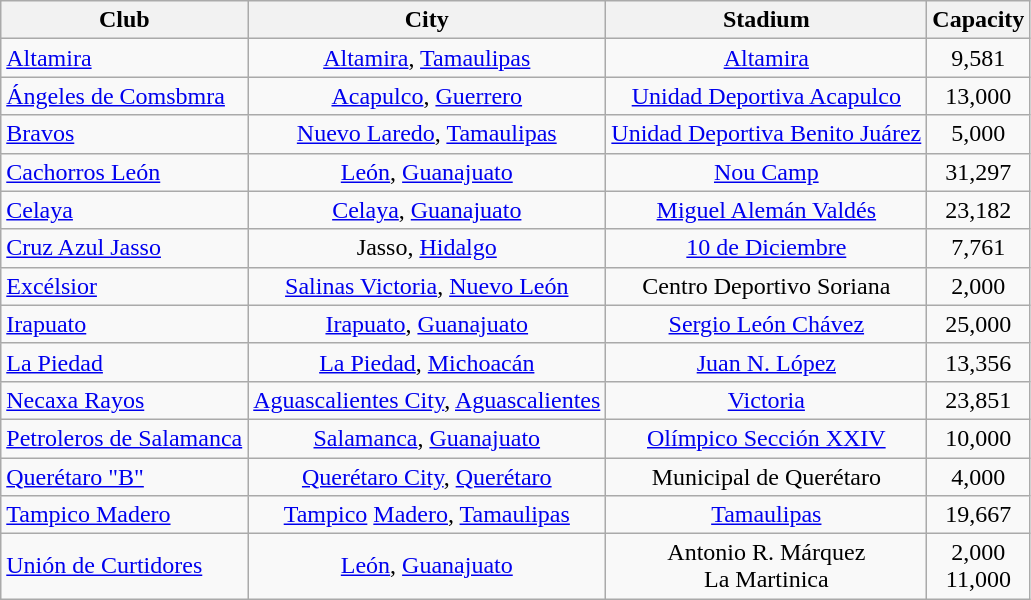<table class="wikitable sortable" style="text-align: center;">
<tr>
<th>Club</th>
<th>City</th>
<th>Stadium</th>
<th>Capacity</th>
</tr>
<tr>
<td align="left"><a href='#'>Altamira</a></td>
<td><a href='#'>Altamira</a>, <a href='#'>Tamaulipas</a></td>
<td><a href='#'>Altamira</a></td>
<td>9,581</td>
</tr>
<tr>
<td align="left"><a href='#'>Ángeles de Comsbmra</a></td>
<td><a href='#'>Acapulco</a>, <a href='#'>Guerrero</a></td>
<td><a href='#'>Unidad Deportiva Acapulco</a></td>
<td>13,000</td>
</tr>
<tr>
<td align="left"><a href='#'>Bravos</a></td>
<td><a href='#'>Nuevo Laredo</a>, <a href='#'>Tamaulipas</a></td>
<td><a href='#'>Unidad Deportiva Benito Juárez</a></td>
<td>5,000</td>
</tr>
<tr>
<td align="left"><a href='#'>Cachorros León</a></td>
<td><a href='#'>León</a>, <a href='#'>Guanajuato</a></td>
<td><a href='#'>Nou Camp</a></td>
<td>31,297</td>
</tr>
<tr>
<td align="left"><a href='#'>Celaya</a></td>
<td><a href='#'>Celaya</a>, <a href='#'>Guanajuato</a></td>
<td><a href='#'>Miguel Alemán Valdés</a></td>
<td>23,182</td>
</tr>
<tr>
<td align="left"><a href='#'>Cruz Azul Jasso</a></td>
<td>Jasso, <a href='#'>Hidalgo</a></td>
<td><a href='#'>10 de Diciembre</a></td>
<td>7,761</td>
</tr>
<tr>
<td align="left"><a href='#'>Excélsior</a></td>
<td><a href='#'>Salinas Victoria</a>, <a href='#'>Nuevo León</a></td>
<td>Centro Deportivo Soriana</td>
<td>2,000</td>
</tr>
<tr>
<td align="left"><a href='#'>Irapuato</a></td>
<td><a href='#'>Irapuato</a>, <a href='#'>Guanajuato</a></td>
<td><a href='#'>Sergio León Chávez</a></td>
<td>25,000</td>
</tr>
<tr>
<td align="left"><a href='#'>La Piedad</a></td>
<td><a href='#'>La Piedad</a>, <a href='#'>Michoacán</a></td>
<td><a href='#'>Juan N. López</a></td>
<td>13,356</td>
</tr>
<tr>
<td align="left"><a href='#'>Necaxa Rayos</a></td>
<td><a href='#'>Aguascalientes City</a>, <a href='#'>Aguascalientes</a></td>
<td><a href='#'>Victoria</a></td>
<td>23,851</td>
</tr>
<tr>
<td align="left"><a href='#'>Petroleros de Salamanca</a></td>
<td><a href='#'>Salamanca</a>, <a href='#'>Guanajuato</a></td>
<td><a href='#'>Olímpico Sección XXIV</a></td>
<td>10,000</td>
</tr>
<tr>
<td align="left"><a href='#'>Querétaro "B"</a></td>
<td><a href='#'>Querétaro City</a>, <a href='#'>Querétaro</a></td>
<td>Municipal de Querétaro</td>
<td>4,000</td>
</tr>
<tr>
<td align="left"><a href='#'>Tampico Madero</a></td>
<td><a href='#'>Tampico</a> <a href='#'>Madero</a>, <a href='#'>Tamaulipas</a></td>
<td><a href='#'>Tamaulipas</a></td>
<td>19,667</td>
</tr>
<tr>
<td align="left"><a href='#'>Unión de Curtidores</a></td>
<td><a href='#'>León</a>, <a href='#'>Guanajuato</a></td>
<td>Antonio R. Márquez<br>La Martinica</td>
<td>2,000<br>11,000</td>
</tr>
</table>
